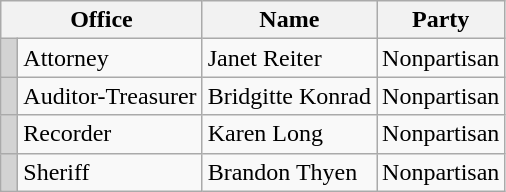<table class="wikitable">
<tr>
<th colspan="2">Office</th>
<th>Name</th>
<th>Party</th>
</tr>
<tr>
<td bgcolor="lightgray"> </td>
<td>Attorney</td>
<td>Janet Reiter</td>
<td>Nonpartisan</td>
</tr>
<tr>
<td bgcolor="lightgray"> </td>
<td>Auditor-Treasurer</td>
<td>Bridgitte Konrad</td>
<td>Nonpartisan</td>
</tr>
<tr>
<td bgcolor="lightgray"> </td>
<td>Recorder</td>
<td>Karen Long</td>
<td>Nonpartisan</td>
</tr>
<tr>
<td bgcolor="lightgray"> </td>
<td>Sheriff</td>
<td>Brandon Thyen</td>
<td>Nonpartisan</td>
</tr>
</table>
